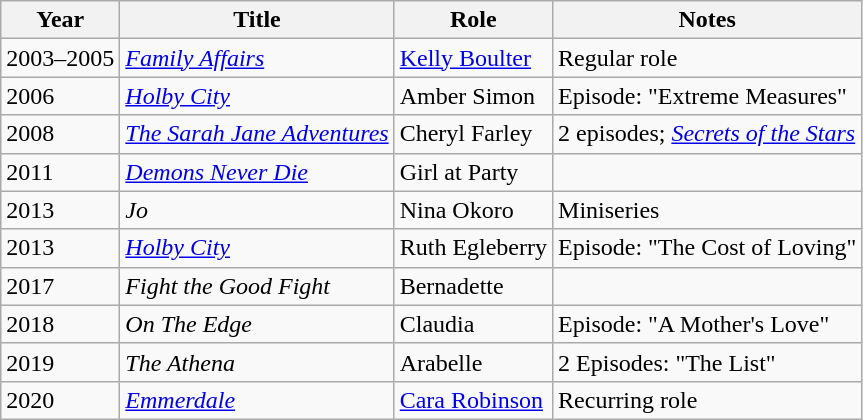<table class="wikitable sortable">
<tr>
<th>Year</th>
<th>Title</th>
<th>Role</th>
<th class="unsortable">Notes</th>
</tr>
<tr>
<td>2003–2005</td>
<td><em><a href='#'>Family Affairs</a></em></td>
<td><a href='#'>Kelly Boulter</a></td>
<td>Regular role</td>
</tr>
<tr>
<td>2006</td>
<td><em><a href='#'>Holby City</a></em></td>
<td>Amber Simon</td>
<td>Episode: "Extreme Measures"</td>
</tr>
<tr>
<td>2008</td>
<td><em><a href='#'>The Sarah Jane Adventures</a></em></td>
<td>Cheryl Farley</td>
<td>2 episodes; <em><a href='#'>Secrets of the Stars</a></em></td>
</tr>
<tr>
<td>2011</td>
<td><em><a href='#'>Demons Never Die</a></em></td>
<td>Girl at Party</td>
<td></td>
</tr>
<tr>
<td>2013</td>
<td><em>Jo</em></td>
<td>Nina Okoro</td>
<td>Miniseries</td>
</tr>
<tr>
<td>2013</td>
<td><em><a href='#'>Holby City</a></em></td>
<td>Ruth Egleberry</td>
<td>Episode: "The Cost of Loving"</td>
</tr>
<tr>
<td>2017</td>
<td><em>Fight the Good Fight</em></td>
<td>Bernadette</td>
<td></td>
</tr>
<tr>
<td>2018</td>
<td><em>On The Edge</em></td>
<td>Claudia</td>
<td>Episode: "A Mother's Love"</td>
</tr>
<tr>
<td>2019</td>
<td><em>The Athena</em></td>
<td>Arabelle</td>
<td>2 Episodes: "The List"</td>
</tr>
<tr>
<td>2020</td>
<td><em><a href='#'>Emmerdale</a></em></td>
<td><a href='#'>Cara Robinson</a></td>
<td>Recurring role</td>
</tr>
</table>
